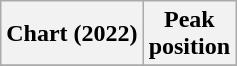<table class="wikitable sortable plainrowheaders" style="text-align:center">
<tr>
<th scope="col">Chart (2022)</th>
<th scope="col">Peak<br>position</th>
</tr>
<tr>
</tr>
</table>
